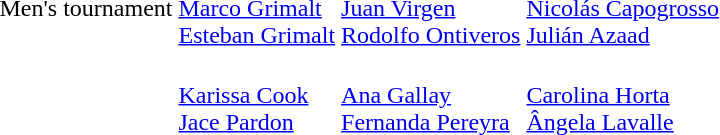<table>
<tr>
<td>Men's tournament <br></td>
<td><br> <a href='#'>Marco Grimalt</a> <br> <a href='#'>Esteban Grimalt</a></td>
<td><br> <a href='#'>Juan Virgen</a> <br> <a href='#'>Rodolfo Ontiveros</a></td>
<td><br> <a href='#'>Nicolás Capogrosso</a> <br> <a href='#'>Julián Azaad</a></td>
</tr>
<tr>
<td><br></td>
<td><br> <a href='#'>Karissa Cook</a> <br> <a href='#'>Jace Pardon</a></td>
<td><br> <a href='#'>Ana Gallay</a> <br> <a href='#'>Fernanda Pereyra</a></td>
<td><br> <a href='#'>Carolina Horta</a>  <br> <a href='#'>Ângela Lavalle</a></td>
</tr>
</table>
